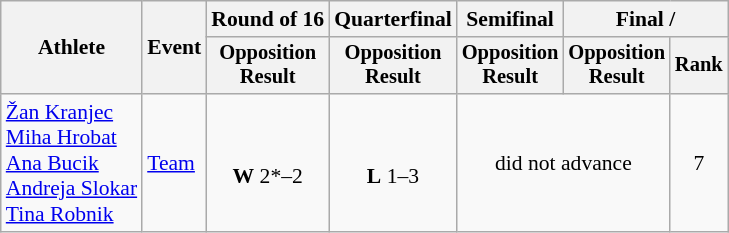<table class=wikitable style="font-size:90%">
<tr>
<th rowspan=2>Athlete</th>
<th rowspan=2>Event</th>
<th>Round of 16</th>
<th>Quarterfinal</th>
<th>Semifinal</th>
<th colspan=2>Final / </th>
</tr>
<tr style=font-size:95%>
<th>Opposition<br>Result</th>
<th>Opposition<br>Result</th>
<th>Opposition<br>Result</th>
<th>Opposition<br>Result</th>
<th>Rank</th>
</tr>
<tr align=center>
<td align=left><a href='#'>Žan Kranjec</a><br><a href='#'>Miha Hrobat</a><br><a href='#'>Ana Bucik</a><br><a href='#'>Andreja Slokar</a><br><a href='#'>Tina Robnik</a></td>
<td align=left><a href='#'>Team</a></td>
<td><br><strong>W</strong> 2*–2</td>
<td><br><strong>L</strong> 1–3</td>
<td colspan=2>did not advance</td>
<td>7</td>
</tr>
</table>
